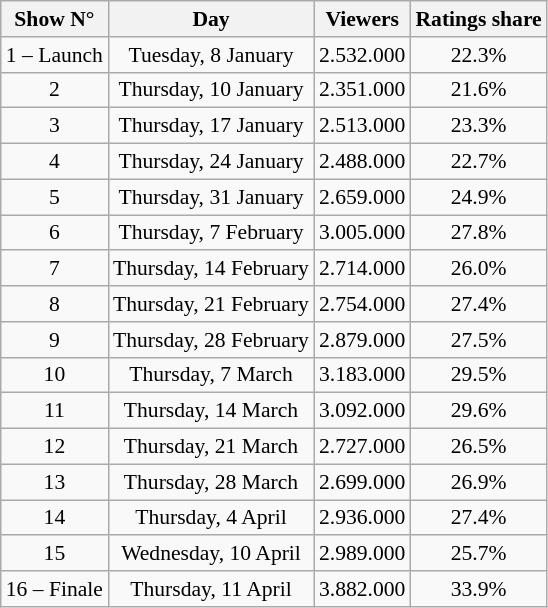<table class="wikitable sortable centre" style="text-align:center; font-size:90%">
<tr>
<th>Show N°</th>
<th>Day</th>
<th>Viewers</th>
<th>Ratings share</th>
</tr>
<tr>
<td>1 – Launch</td>
<td>Tuesday, 8 January</td>
<td>2.532.000</td>
<td>22.3%</td>
</tr>
<tr>
<td>2</td>
<td>Thursday, 10 January</td>
<td>2.351.000</td>
<td>21.6%</td>
</tr>
<tr>
<td>3</td>
<td>Thursday, 17 January</td>
<td>2.513.000</td>
<td>23.3%</td>
</tr>
<tr>
<td>4</td>
<td>Thursday, 24 January</td>
<td>2.488.000</td>
<td>22.7%</td>
</tr>
<tr>
<td>5</td>
<td>Thursday, 31 January</td>
<td>2.659.000</td>
<td>24.9%</td>
</tr>
<tr>
<td>6</td>
<td>Thursday, 7 February</td>
<td>3.005.000</td>
<td>27.8%</td>
</tr>
<tr>
<td>7</td>
<td>Thursday, 14 February</td>
<td>2.714.000</td>
<td>26.0%</td>
</tr>
<tr>
<td>8</td>
<td>Thursday, 21 February</td>
<td>2.754.000</td>
<td>27.4%</td>
</tr>
<tr>
<td>9</td>
<td>Thursday, 28 February</td>
<td>2.879.000</td>
<td>27.5%</td>
</tr>
<tr>
<td>10</td>
<td>Thursday, 7 March</td>
<td>3.183.000</td>
<td>29.5%</td>
</tr>
<tr>
<td>11</td>
<td>Thursday, 14 March</td>
<td>3.092.000</td>
<td>29.6%</td>
</tr>
<tr>
<td>12</td>
<td>Thursday, 21 March</td>
<td>2.727.000</td>
<td>26.5%</td>
</tr>
<tr>
<td>13</td>
<td>Thursday, 28 March</td>
<td>2.699.000</td>
<td>26.9%</td>
</tr>
<tr>
<td>14</td>
<td>Thursday, 4 April</td>
<td>2.936.000</td>
<td>27.4%</td>
</tr>
<tr>
<td>15</td>
<td>Wednesday, 10 April</td>
<td>2.989.000</td>
<td>25.7%</td>
</tr>
<tr>
<td>16 – Finale</td>
<td>Thursday, 11 April</td>
<td>3.882.000</td>
<td>33.9%</td>
</tr>
</table>
